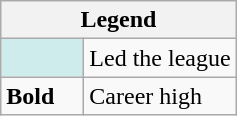<table class="wikitable mw-collapsible">
<tr>
<th colspan="2">Legend</th>
</tr>
<tr>
<td style="background:#cfecec; width:3em;"></td>
<td>Led the league</td>
</tr>
<tr>
<td><strong>Bold</strong></td>
<td>Career high</td>
</tr>
</table>
